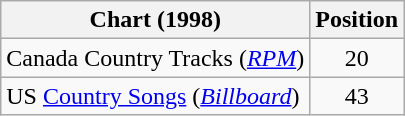<table class="wikitable sortable">
<tr>
<th scope="col">Chart (1998)</th>
<th scope="col">Position</th>
</tr>
<tr>
<td>Canada Country Tracks (<em><a href='#'>RPM</a></em>)</td>
<td align="center">20</td>
</tr>
<tr>
<td>US <a href='#'>Country Songs</a> (<em><a href='#'>Billboard</a></em>)</td>
<td align="center">43</td>
</tr>
</table>
